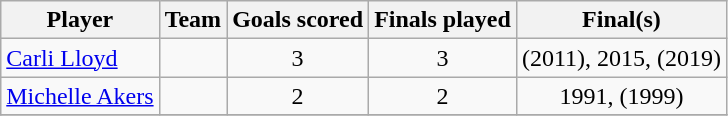<table class="wikitable sortable" style="font-size:100%; text-align:center;">
<tr>
<th>Player</th>
<th>Team</th>
<th>Goals scored</th>
<th>Finals played</th>
<th>Final(s)</th>
</tr>
<tr>
<td align=left><a href='#'>Carli Lloyd</a></td>
<td align=left></td>
<td>3</td>
<td>3</td>
<td>(2011), 2015, (2019)</td>
</tr>
<tr>
<td align=left><a href='#'>Michelle Akers</a></td>
<td align=left></td>
<td>2</td>
<td>2</td>
<td>1991, (1999)</td>
</tr>
<tr>
</tr>
</table>
